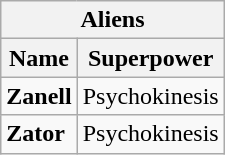<table class="wikitable">
<tr>
<th colspan=6>Aliens</th>
</tr>
<tr>
<th>Name</th>
<th>Superpower</th>
</tr>
<tr>
<td><strong>Zanell</strong></td>
<td>Psychokinesis</td>
</tr>
<tr>
<td><strong>Zator</strong></td>
<td>Psychokinesis</td>
</tr>
</table>
